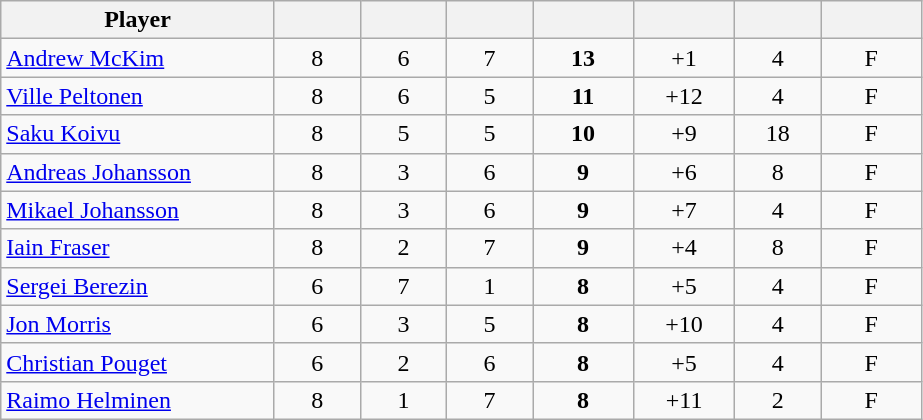<table class="wikitable sortable" style="text-align:center;">
<tr>
<th style="width:175px;">Player</th>
<th style="width:50px;"></th>
<th style="width:50px;"></th>
<th style="width:50px;"></th>
<th style="width:60px;"></th>
<th style="width:60px;"></th>
<th style="width:50px;"></th>
<th style="width:60px;"></th>
</tr>
<tr>
<td style="text-align:left;"> <a href='#'>Andrew McKim</a></td>
<td>8</td>
<td>6</td>
<td>7</td>
<td><strong>13</strong></td>
<td>+1</td>
<td>4</td>
<td>F</td>
</tr>
<tr>
<td style="text-align:left;"> <a href='#'>Ville Peltonen</a></td>
<td>8</td>
<td>6</td>
<td>5</td>
<td><strong>11</strong></td>
<td>+12</td>
<td>4</td>
<td>F</td>
</tr>
<tr>
<td style="text-align:left;"> <a href='#'>Saku Koivu</a></td>
<td>8</td>
<td>5</td>
<td>5</td>
<td><strong>10</strong></td>
<td>+9</td>
<td>18</td>
<td>F</td>
</tr>
<tr>
<td style="text-align:left;"> <a href='#'>Andreas Johansson</a></td>
<td>8</td>
<td>3</td>
<td>6</td>
<td><strong>9</strong></td>
<td>+6</td>
<td>8</td>
<td>F</td>
</tr>
<tr>
<td style="text-align:left;"> <a href='#'>Mikael Johansson</a></td>
<td>8</td>
<td>3</td>
<td>6</td>
<td><strong>9</strong></td>
<td>+7</td>
<td>4</td>
<td>F</td>
</tr>
<tr>
<td style="text-align:left;"> <a href='#'>Iain Fraser</a></td>
<td>8</td>
<td>2</td>
<td>7</td>
<td><strong>9</strong></td>
<td>+4</td>
<td>8</td>
<td>F</td>
</tr>
<tr>
<td style="text-align:left;"> <a href='#'>Sergei Berezin</a></td>
<td>6</td>
<td>7</td>
<td>1</td>
<td><strong>8</strong></td>
<td>+5</td>
<td>4</td>
<td>F</td>
</tr>
<tr>
<td style="text-align:left;"> <a href='#'>Jon Morris</a></td>
<td>6</td>
<td>3</td>
<td>5</td>
<td><strong>8</strong></td>
<td>+10</td>
<td>4</td>
<td>F</td>
</tr>
<tr>
<td style="text-align:left;"> <a href='#'>Christian Pouget</a></td>
<td>6</td>
<td>2</td>
<td>6</td>
<td><strong>8</strong></td>
<td>+5</td>
<td>4</td>
<td>F</td>
</tr>
<tr>
<td style="text-align:left;"> <a href='#'>Raimo Helminen</a></td>
<td>8</td>
<td>1</td>
<td>7</td>
<td><strong>8</strong></td>
<td>+11</td>
<td>2</td>
<td>F</td>
</tr>
</table>
